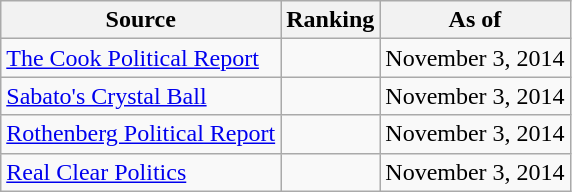<table class="wikitable" style="text-align:center">
<tr>
<th>Source</th>
<th>Ranking</th>
<th>As of</th>
</tr>
<tr>
<td align=left><a href='#'>The Cook Political Report</a></td>
<td></td>
<td>November 3, 2014</td>
</tr>
<tr>
<td align=left><a href='#'>Sabato's Crystal Ball</a></td>
<td></td>
<td>November 3, 2014</td>
</tr>
<tr>
<td align=left><a href='#'>Rothenberg Political Report</a></td>
<td></td>
<td>November 3, 2014</td>
</tr>
<tr>
<td align=left><a href='#'>Real Clear Politics</a></td>
<td></td>
<td>November 3, 2014</td>
</tr>
</table>
